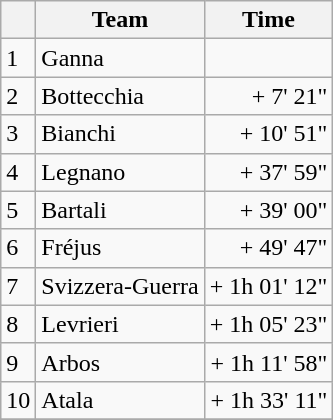<table class="wikitable">
<tr>
<th></th>
<th>Team</th>
<th>Time</th>
</tr>
<tr>
<td>1</td>
<td>Ganna</td>
<td align="right"></td>
</tr>
<tr>
<td>2</td>
<td>Bottecchia</td>
<td align="right">+ 7' 21"</td>
</tr>
<tr>
<td>3</td>
<td>Bianchi</td>
<td align="right">+ 10' 51"</td>
</tr>
<tr>
<td>4</td>
<td>Legnano</td>
<td align="right">+ 37' 59"</td>
</tr>
<tr>
<td>5</td>
<td>Bartali</td>
<td align="right">+ 39' 00"</td>
</tr>
<tr>
<td>6</td>
<td>Fréjus</td>
<td align="right">+ 49' 47"</td>
</tr>
<tr>
<td>7</td>
<td>Svizzera-Guerra</td>
<td align="right">+ 1h 01' 12"</td>
</tr>
<tr>
<td>8</td>
<td>Levrieri</td>
<td align="right">+ 1h 05' 23"</td>
</tr>
<tr>
<td>9</td>
<td>Arbos</td>
<td align="right">+ 1h 11' 58"</td>
</tr>
<tr>
<td>10</td>
<td>Atala</td>
<td align="right">+ 1h 33' 11"</td>
</tr>
<tr>
</tr>
</table>
